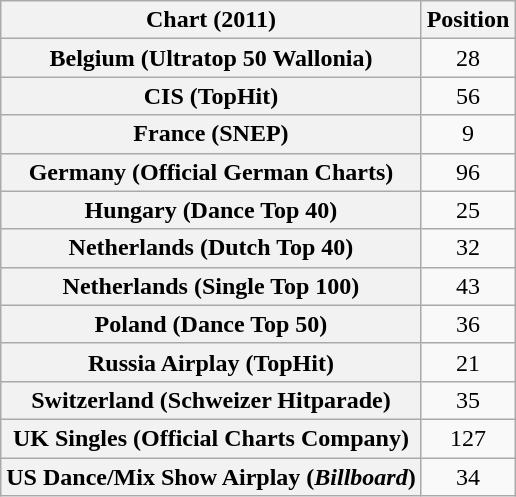<table class="wikitable plainrowheaders sortable" style="text-align:center;">
<tr>
<th scope="col">Chart (2011)</th>
<th scope="col">Position</th>
</tr>
<tr>
<th scope="row">Belgium (Ultratop 50 Wallonia)</th>
<td>28</td>
</tr>
<tr>
<th scope="row">CIS (TopHit)</th>
<td>56</td>
</tr>
<tr>
<th scope="row">France (SNEP)</th>
<td>9</td>
</tr>
<tr>
<th scope="row">Germany (Official German Charts)</th>
<td>96</td>
</tr>
<tr>
<th scope="row">Hungary (Dance Top 40)</th>
<td>25</td>
</tr>
<tr>
<th scope="row">Netherlands (Dutch Top 40)</th>
<td>32</td>
</tr>
<tr>
<th scope="row">Netherlands (Single Top 100)</th>
<td>43</td>
</tr>
<tr>
<th scope="row">Poland (Dance Top 50)</th>
<td>36</td>
</tr>
<tr>
<th scope="row">Russia Airplay (TopHit)</th>
<td>21</td>
</tr>
<tr>
<th scope="row">Switzerland (Schweizer Hitparade)</th>
<td>35</td>
</tr>
<tr>
<th scope="row">UK Singles (Official Charts Company)</th>
<td>127</td>
</tr>
<tr>
<th scope="row">US Dance/Mix Show Airplay (<em>Billboard</em>)</th>
<td>34</td>
</tr>
</table>
